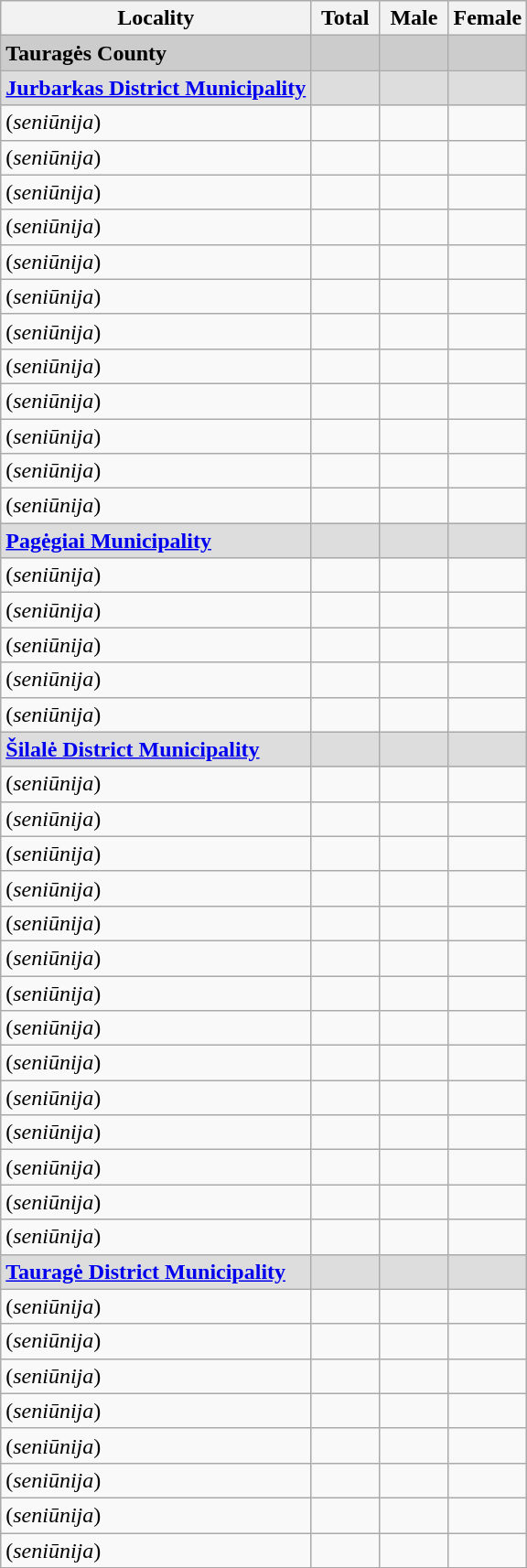<table class="wikitable sortable" style="text-align:right;">
<tr>
<th>Locality</th>
<th> Total </th>
<th> Male </th>
<th>Female</th>
</tr>
<tr style="background-color:#ccc; font-weight:bold;">
<td style="text-align:left">Tauragės County</td>
<td></td>
<td></td>
<td></td>
</tr>
<tr style="background-color:#ddd; font-weight:bold;">
<td style="text-align:left"><a href='#'>Jurbarkas District Municipality</a></td>
<td></td>
<td></td>
<td></td>
</tr>
<tr>
<td style="text-align:left"> (<em>seniūnija</em>)</td>
<td></td>
<td></td>
<td></td>
</tr>
<tr>
<td style="text-align:left"> (<em>seniūnija</em>)</td>
<td></td>
<td></td>
<td></td>
</tr>
<tr>
<td style="text-align:left"> (<em>seniūnija</em>)</td>
<td></td>
<td></td>
<td></td>
</tr>
<tr>
<td style="text-align:left"> (<em>seniūnija</em>)</td>
<td></td>
<td></td>
<td></td>
</tr>
<tr>
<td style="text-align:left"> (<em>seniūnija</em>)</td>
<td></td>
<td></td>
<td></td>
</tr>
<tr>
<td style="text-align:left"> (<em>seniūnija</em>)</td>
<td></td>
<td></td>
<td></td>
</tr>
<tr>
<td style="text-align:left"> (<em>seniūnija</em>)</td>
<td></td>
<td></td>
<td></td>
</tr>
<tr>
<td style="text-align:left"> (<em>seniūnija</em>)</td>
<td></td>
<td></td>
<td></td>
</tr>
<tr>
<td style="text-align:left"> (<em>seniūnija</em>)</td>
<td></td>
<td></td>
<td></td>
</tr>
<tr>
<td style="text-align:left"> (<em>seniūnija</em>)</td>
<td></td>
<td></td>
<td></td>
</tr>
<tr>
<td style="text-align:left"> (<em>seniūnija</em>)</td>
<td></td>
<td></td>
<td></td>
</tr>
<tr>
<td style="text-align:left"> (<em>seniūnija</em>)</td>
<td></td>
<td></td>
<td></td>
</tr>
<tr style="background-color:#ddd; font-weight:bold;">
<td style="text-align:left"><a href='#'>Pagėgiai Municipality</a></td>
<td></td>
<td></td>
<td></td>
</tr>
<tr>
<td style="text-align:left"> (<em>seniūnija</em>)</td>
<td></td>
<td></td>
<td></td>
</tr>
<tr>
<td style="text-align:left"> (<em>seniūnija</em>)</td>
<td></td>
<td></td>
<td></td>
</tr>
<tr>
<td style="text-align:left"> (<em>seniūnija</em>)</td>
<td></td>
<td></td>
<td></td>
</tr>
<tr>
<td style="text-align:left"> (<em>seniūnija</em>)</td>
<td></td>
<td></td>
<td></td>
</tr>
<tr>
<td style="text-align:left"> (<em>seniūnija</em>)</td>
<td></td>
<td></td>
<td></td>
</tr>
<tr style="background-color:#ddd; font-weight:bold;">
<td style="text-align:left"><a href='#'>Šilalė District Municipality</a></td>
<td></td>
<td></td>
<td></td>
</tr>
<tr>
<td style="text-align:left"> (<em>seniūnija</em>)</td>
<td></td>
<td></td>
<td></td>
</tr>
<tr>
<td style="text-align:left"> (<em>seniūnija</em>)</td>
<td></td>
<td></td>
<td></td>
</tr>
<tr>
<td style="text-align:left"> (<em>seniūnija</em>)</td>
<td></td>
<td></td>
<td></td>
</tr>
<tr>
<td style="text-align:left"> (<em>seniūnija</em>)</td>
<td></td>
<td></td>
<td></td>
</tr>
<tr>
<td style="text-align:left"> (<em>seniūnija</em>)</td>
<td></td>
<td></td>
<td></td>
</tr>
<tr>
<td style="text-align:left"> (<em>seniūnija</em>)</td>
<td></td>
<td></td>
<td></td>
</tr>
<tr>
<td style="text-align:left"> (<em>seniūnija</em>)</td>
<td></td>
<td></td>
<td></td>
</tr>
<tr>
<td style="text-align:left"> (<em>seniūnija</em>)</td>
<td></td>
<td></td>
<td></td>
</tr>
<tr>
<td style="text-align:left"> (<em>seniūnija</em>)</td>
<td></td>
<td></td>
<td></td>
</tr>
<tr>
<td style="text-align:left"> (<em>seniūnija</em>)</td>
<td></td>
<td></td>
<td></td>
</tr>
<tr>
<td style="text-align:left"> (<em>seniūnija</em>)</td>
<td></td>
<td></td>
<td></td>
</tr>
<tr>
<td style="text-align:left"> (<em>seniūnija</em>)</td>
<td></td>
<td></td>
<td></td>
</tr>
<tr>
<td style="text-align:left"> (<em>seniūnija</em>)</td>
<td></td>
<td></td>
<td></td>
</tr>
<tr>
<td style="text-align:left"> (<em>seniūnija</em>)</td>
<td></td>
<td></td>
<td></td>
</tr>
<tr style="background-color:#ddd; font-weight:bold;">
<td style="text-align:left"><a href='#'>Tauragė District Municipality</a></td>
<td></td>
<td></td>
<td></td>
</tr>
<tr>
<td style="text-align:left"> (<em>seniūnija</em>)</td>
<td></td>
<td></td>
<td></td>
</tr>
<tr>
<td style="text-align:left"> (<em>seniūnija</em>)</td>
<td></td>
<td></td>
<td></td>
</tr>
<tr>
<td style="text-align:left"> (<em>seniūnija</em>)</td>
<td></td>
<td></td>
<td></td>
</tr>
<tr>
<td style="text-align:left"> (<em>seniūnija</em>)</td>
<td></td>
<td></td>
<td></td>
</tr>
<tr>
<td style="text-align:left"> (<em>seniūnija</em>)</td>
<td></td>
<td></td>
<td></td>
</tr>
<tr>
<td style="text-align:left"> (<em>seniūnija</em>)</td>
<td></td>
<td></td>
<td></td>
</tr>
<tr>
<td style="text-align:left"> (<em>seniūnija</em>)</td>
<td></td>
<td></td>
<td></td>
</tr>
<tr>
<td style="text-align:left"> (<em>seniūnija</em>)</td>
<td></td>
<td></td>
<td></td>
</tr>
</table>
